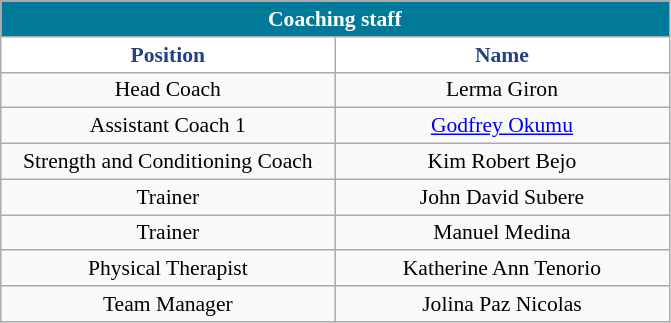<table class="wikitable sortable" style="font-size:90%; text-align:center;">
<tr>
<th colspan="5" style= "background:#017A99; color:white; text-align: center">Coaching staff</th>
</tr>
<tr align=center>
<th style="width:15em; background:white; color:#244183;">Position</th>
<th style="width:15em; background:white; color:#244183;">Name</th>
</tr>
<tr>
<td>Head Coach</td>
<td> Lerma Giron</td>
</tr>
<tr>
<td>Assistant Coach 1</td>
<td> <a href='#'>Godfrey Okumu</a></td>
</tr>
<tr>
<td>Strength and Conditioning Coach</td>
<td> Kim Robert Bejo</td>
</tr>
<tr>
<td>Trainer</td>
<td>  John David Subere</td>
</tr>
<tr>
<td>Trainer</td>
<td> Manuel Medina</td>
</tr>
<tr>
<td>Physical Therapist</td>
<td> Katherine Ann Tenorio</td>
</tr>
<tr>
<td>Team Manager</td>
<td> Jolina Paz Nicolas</td>
</tr>
</table>
